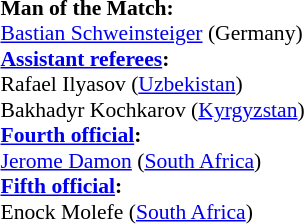<table style="width:50%;font-size:90%">
<tr>
<td><br><strong>Man of the Match:</strong>
<br><a href='#'>Bastian Schweinsteiger</a> (Germany)<br><strong><a href='#'>Assistant referees</a>:</strong>
<br>Rafael Ilyasov (<a href='#'>Uzbekistan</a>)
<br>Bakhadyr Kochkarov (<a href='#'>Kyrgyzstan</a>)
<br><strong><a href='#'>Fourth official</a>:</strong>
<br><a href='#'>Jerome Damon</a> (<a href='#'>South Africa</a>)
<br><strong><a href='#'>Fifth official</a>:</strong>
<br>Enock Molefe (<a href='#'>South Africa</a>)</td>
</tr>
</table>
